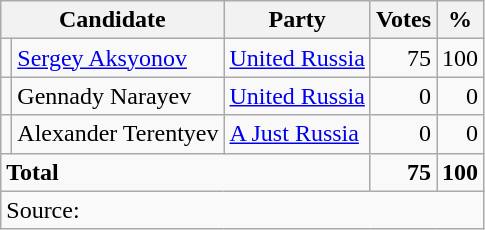<table class=wikitable style=text-align:right>
<tr>
<th colspan=2>Candidate</th>
<th>Party</th>
<th>Votes</th>
<th>%</th>
</tr>
<tr>
<td bgcolor=></td>
<td align=left><a href='#'>Sergey Aksyonov</a></td>
<td align=left><a href='#'>United Russia</a></td>
<td>75</td>
<td>100</td>
</tr>
<tr>
<td bgcolor=></td>
<td align=left>Gennady Narayev</td>
<td align=left><a href='#'>United Russia</a></td>
<td>0</td>
<td>0</td>
</tr>
<tr>
<td bgcolor=></td>
<td align=left>Alexander Terentyev</td>
<td align=left><a href='#'>A Just Russia</a></td>
<td>0</td>
<td>0</td>
</tr>
<tr>
<td align=left colspan=3><strong>Total</strong></td>
<td><strong>75</strong></td>
<td><strong>100</strong></td>
</tr>
<tr>
<td align=left colspan=5>Source:</td>
</tr>
</table>
